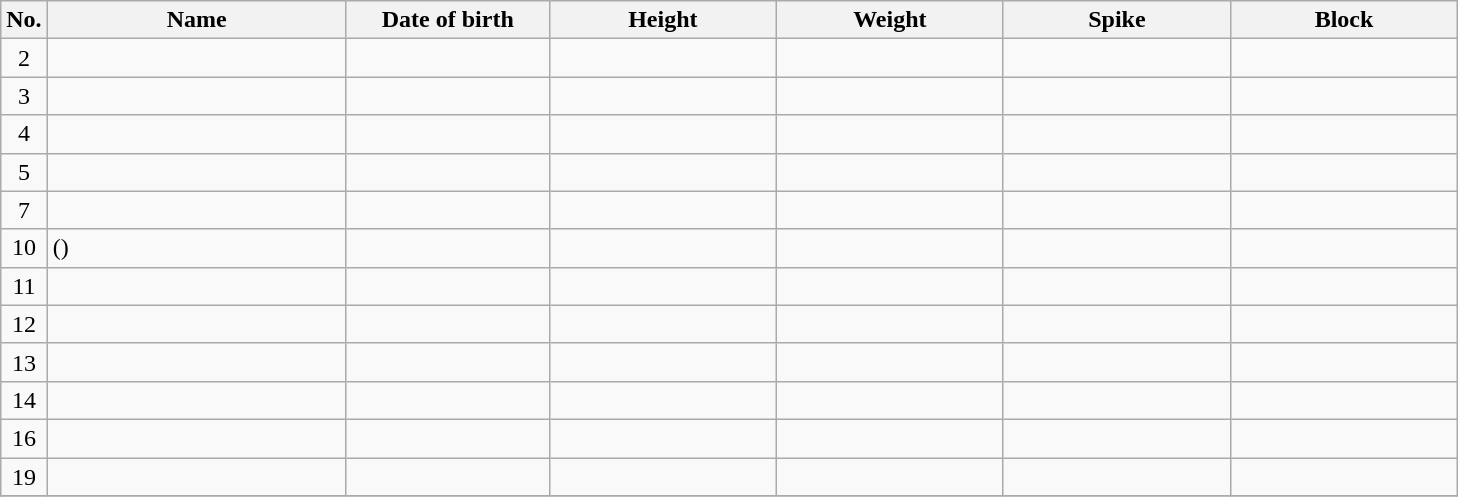<table class="wikitable sortable" style="font-size:100%; text-align:center;">
<tr>
<th>No.</th>
<th style="width:12em">Name</th>
<th style="width:8em">Date of birth</th>
<th style="width:9em">Height</th>
<th style="width:9em">Weight</th>
<th style="width:9em">Spike</th>
<th style="width:9em">Block</th>
</tr>
<tr>
<td>2</td>
<td align=left> </td>
<td align=right></td>
<td></td>
<td></td>
<td></td>
<td></td>
</tr>
<tr>
<td>3</td>
<td align=left> </td>
<td align=right></td>
<td></td>
<td></td>
<td></td>
<td></td>
</tr>
<tr>
<td>4</td>
<td align=left> </td>
<td align=right></td>
<td></td>
<td></td>
<td></td>
<td></td>
</tr>
<tr>
<td>5</td>
<td align=left> </td>
<td align=right></td>
<td></td>
<td></td>
<td></td>
<td></td>
</tr>
<tr>
<td>7</td>
<td align=left> </td>
<td align=right></td>
<td></td>
<td></td>
<td></td>
<td></td>
</tr>
<tr>
<td>10</td>
<td align=left>  ()</td>
<td align=right></td>
<td></td>
<td></td>
<td></td>
<td></td>
</tr>
<tr>
<td>11</td>
<td align=left> </td>
<td align=right></td>
<td></td>
<td></td>
<td></td>
<td></td>
</tr>
<tr>
<td>12</td>
<td align=left> </td>
<td align=right></td>
<td></td>
<td></td>
<td></td>
<td></td>
</tr>
<tr>
<td>13</td>
<td align=left> </td>
<td align=right></td>
<td></td>
<td></td>
<td></td>
<td></td>
</tr>
<tr>
<td>14</td>
<td align=left> </td>
<td align=right></td>
<td></td>
<td></td>
<td></td>
<td></td>
</tr>
<tr>
<td>16</td>
<td align=left> </td>
<td align=right></td>
<td></td>
<td></td>
<td></td>
<td></td>
</tr>
<tr>
<td>19</td>
<td align=left> </td>
<td align=right></td>
<td></td>
<td></td>
<td></td>
<td></td>
</tr>
<tr>
</tr>
</table>
